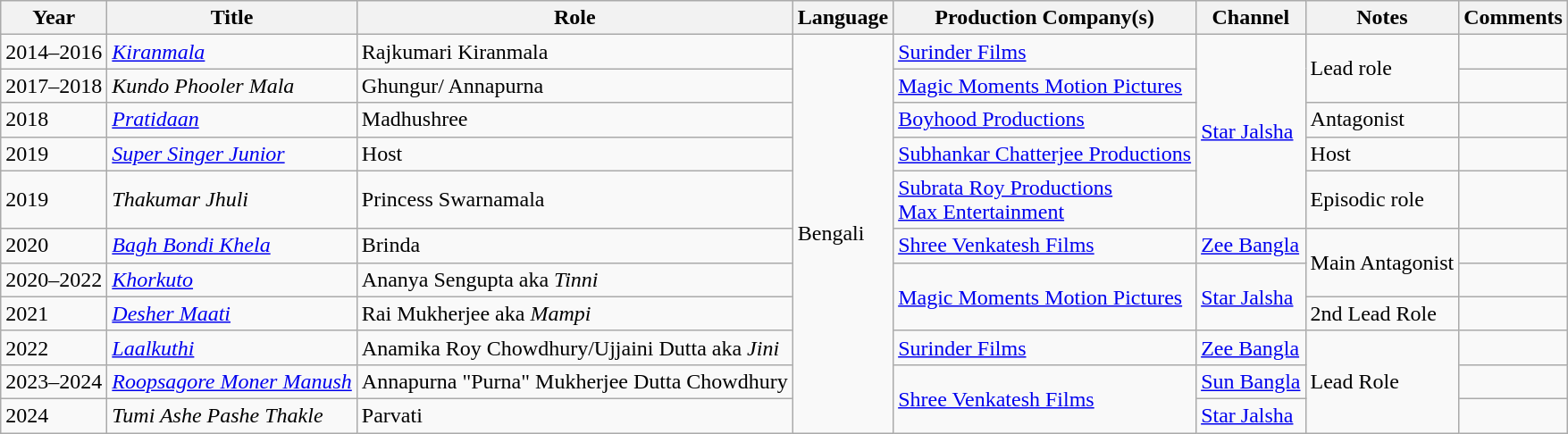<table class="wikitable">
<tr>
<th>Year</th>
<th>Title</th>
<th>Role</th>
<th>Language</th>
<th>Production Company(s)</th>
<th>Channel</th>
<th>Notes</th>
<th>Comments</th>
</tr>
<tr>
<td>2014–2016</td>
<td><em><a href='#'>Kiranmala</a></em></td>
<td>Rajkumari Kiranmala</td>
<td rowspan="11">Bengali</td>
<td><a href='#'>Surinder Films</a></td>
<td rowspan="5"><a href='#'>Star Jalsha</a></td>
<td rowspan="2">Lead role</td>
<td></td>
</tr>
<tr>
<td>2017–2018</td>
<td><em>Kundo Phooler Mala</em></td>
<td>Ghungur/ Annapurna</td>
<td><a href='#'>Magic Moments Motion Pictures</a></td>
<td></td>
</tr>
<tr>
<td>2018</td>
<td><em><a href='#'>Pratidaan</a></em></td>
<td>Madhushree</td>
<td><a href='#'>Boyhood Productions</a></td>
<td>Antagonist</td>
<td></td>
</tr>
<tr>
<td>2019</td>
<td><em><a href='#'>Super Singer Junior</a></em></td>
<td>Host</td>
<td><a href='#'>Subhankar Chatterjee Productions</a></td>
<td>Host</td>
<td></td>
</tr>
<tr>
<td>2019</td>
<td><em>Thakumar Jhuli</em></td>
<td>Princess Swarnamala</td>
<td><a href='#'>Subrata Roy Productions</a><br><a href='#'>Max Entertainment</a></td>
<td>Episodic role</td>
<td></td>
</tr>
<tr>
<td>2020</td>
<td><em><a href='#'>Bagh Bondi Khela</a></em></td>
<td>Brinda</td>
<td><a href='#'>Shree Venkatesh Films</a></td>
<td><a href='#'>Zee Bangla</a></td>
<td rowspan="2">Main Antagonist</td>
<td></td>
</tr>
<tr>
<td>2020–2022</td>
<td><em><a href='#'>Khorkuto</a></em></td>
<td>Ananya Sengupta aka <em>Tinni</em></td>
<td rowspan="2"><a href='#'>Magic Moments Motion Pictures</a></td>
<td rowspan="2"><a href='#'>Star Jalsha</a></td>
<td></td>
</tr>
<tr>
<td>2021</td>
<td><em><a href='#'>Desher Maati</a></em></td>
<td>Rai Mukherjee aka <em>Mampi</em></td>
<td>2nd Lead Role</td>
<td></td>
</tr>
<tr>
<td>2022</td>
<td><em><a href='#'>Laalkuthi</a></em></td>
<td>Anamika Roy Chowdhury/Ujjaini Dutta aka <em>Jini</em></td>
<td><a href='#'>Surinder Films</a></td>
<td><a href='#'>Zee Bangla</a></td>
<td rowspan="3">Lead Role</td>
<td></td>
</tr>
<tr>
<td>2023–2024</td>
<td><em><a href='#'>Roopsagore Moner Manush</a></em></td>
<td>Annapurna "Purna" Mukherjee Dutta Chowdhury</td>
<td rowspan="2"><a href='#'>Shree Venkatesh Films</a></td>
<td><a href='#'>Sun Bangla</a></td>
<td></td>
</tr>
<tr>
<td>2024</td>
<td><em>Tumi Ashe Pashe Thakle</em></td>
<td>Parvati</td>
<td><a href='#'>Star Jalsha</a></td>
<td></td>
</tr>
</table>
